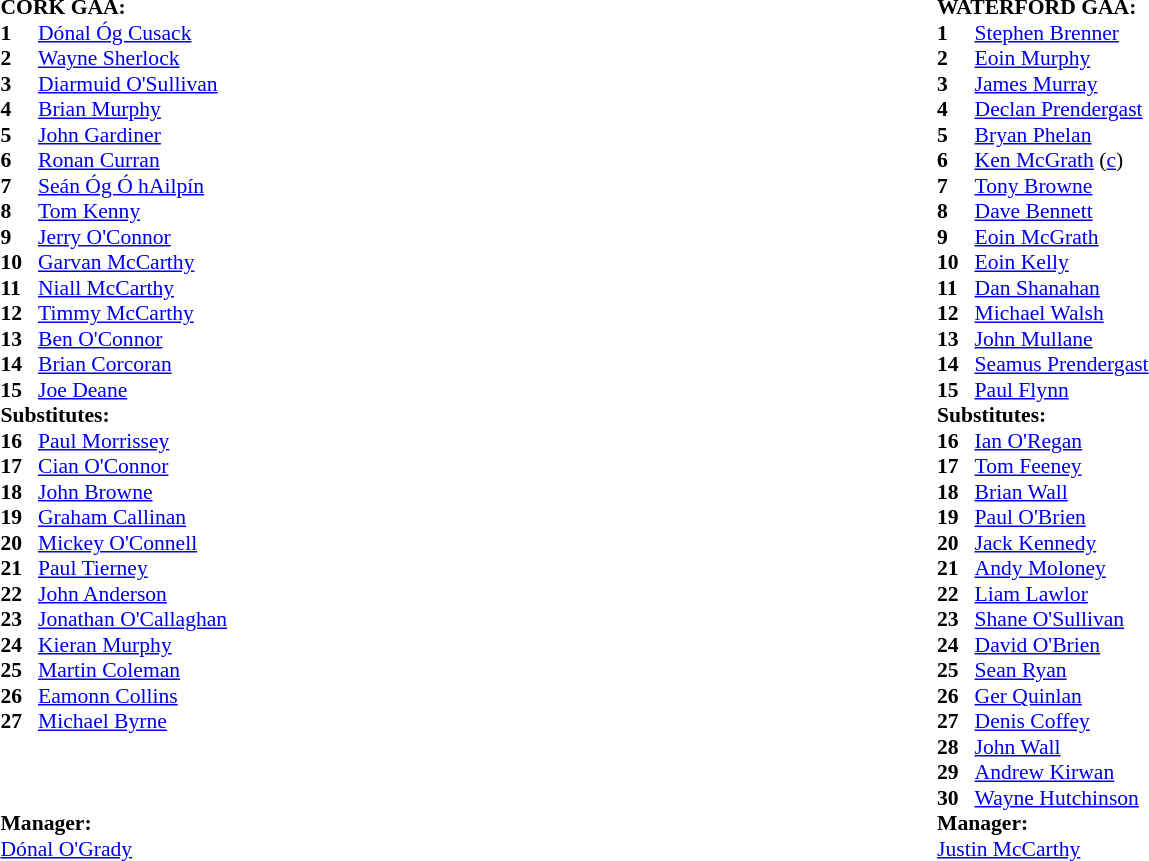<table style="width:75%;">
<tr>
<td style="vertical-align:top; width:50%;"><br><table style="font-size: 90%" cellspacing="0" cellpadding="0">
<tr>
<td colspan="4"><strong>CORK GAA:</strong></td>
</tr>
<tr>
<th width=25></th>
</tr>
<tr>
<td><strong>1</strong></td>
<td><a href='#'>Dónal Óg Cusack</a></td>
</tr>
<tr>
<td><strong>2</strong></td>
<td><a href='#'>Wayne Sherlock</a></td>
</tr>
<tr>
<td><strong>3</strong></td>
<td><a href='#'>Diarmuid O'Sullivan</a></td>
<td></td>
<td></td>
</tr>
<tr>
<td><strong>4</strong></td>
<td><a href='#'>Brian Murphy</a></td>
</tr>
<tr>
<td><strong>5</strong></td>
<td><a href='#'>John Gardiner</a></td>
</tr>
<tr>
<td><strong>6</strong></td>
<td><a href='#'>Ronan Curran</a></td>
</tr>
<tr>
<td><strong>7</strong></td>
<td><a href='#'>Seán Óg Ó hAilpín</a></td>
</tr>
<tr>
<td><strong>8</strong></td>
<td><a href='#'>Tom Kenny</a></td>
<td></td>
<td></td>
</tr>
<tr>
<td><strong>9</strong></td>
<td><a href='#'>Jerry O'Connor</a></td>
</tr>
<tr>
<td><strong>10</strong></td>
<td><a href='#'>Garvan McCarthy</a></td>
<td></td>
<td></td>
</tr>
<tr>
<td><strong>11</strong></td>
<td><a href='#'>Niall McCarthy</a></td>
</tr>
<tr>
<td><strong>12</strong></td>
<td><a href='#'>Timmy McCarthy</a></td>
<td></td>
<td></td>
</tr>
<tr>
<td><strong>13</strong></td>
<td><a href='#'>Ben O'Connor</a></td>
</tr>
<tr>
<td><strong>14</strong></td>
<td><a href='#'>Brian Corcoran</a></td>
<td></td>
<td></td>
</tr>
<tr>
<td><strong>15</strong></td>
<td><a href='#'>Joe Deane</a></td>
</tr>
<tr>
<td colspan=3><strong>Substitutes:</strong></td>
</tr>
<tr>
<td><strong>16</strong></td>
<td><a href='#'>Paul Morrissey</a></td>
</tr>
<tr>
<td><strong>17</strong></td>
<td><a href='#'>Cian O'Connor</a></td>
</tr>
<tr>
<td><strong>18</strong></td>
<td><a href='#'>John Browne</a></td>
</tr>
<tr>
<td><strong>19</strong></td>
<td><a href='#'>Graham Callinan</a></td>
</tr>
<tr>
<td><strong>20</strong></td>
<td><a href='#'>Mickey O'Connell</a></td>
</tr>
<tr>
<td><strong>21</strong></td>
<td><a href='#'>Paul Tierney</a></td>
<td></td>
<td></td>
</tr>
<tr>
<td><strong>22</strong></td>
<td><a href='#'>John Anderson</a>   </td>
</tr>
<tr>
<td><strong>23</strong></td>
<td><a href='#'>Jonathan O'Callaghan</a></td>
</tr>
<tr>
<td><strong>24</strong></td>
<td><a href='#'>Kieran Murphy</a></td>
<td></td>
<td></td>
</tr>
<tr>
<td><strong>25</strong></td>
<td><a href='#'>Martin Coleman</a></td>
</tr>
<tr>
<td><strong>26</strong></td>
<td><a href='#'>Eamonn Collins</a></td>
<td></td>
<td></td>
</tr>
<tr>
<td><strong>27</strong></td>
<td><a href='#'>Michael Byrne</a></td>
</tr>
<tr>
<td><br></td>
</tr>
<tr>
<td><br></td>
</tr>
<tr>
<td><br></td>
</tr>
<tr>
<td colspan=3><strong>Manager:</strong></td>
</tr>
<tr>
<td colspan=4><a href='#'>Dónal O'Grady</a></td>
</tr>
</table>
</td>
<td style="vertical-align:top; width:50%;"><br><table cellspacing="0" cellpadding="0" style="font-size:90%; margin:auto;">
<tr>
<td colspan="4"><strong>WATERFORD GAA:</strong></td>
</tr>
<tr>
<th width=25></th>
</tr>
<tr>
<td><strong>1</strong></td>
<td><a href='#'>Stephen Brenner</a></td>
</tr>
<tr>
<td><strong>2</strong></td>
<td><a href='#'>Eoin Murphy</a></td>
</tr>
<tr>
<td><strong>3</strong></td>
<td><a href='#'>James Murray</a></td>
</tr>
<tr>
<td><strong>4</strong></td>
<td><a href='#'>Declan Prendergast</a></td>
</tr>
<tr>
<td><strong>5</strong></td>
<td><a href='#'>Bryan Phelan</a></td>
</tr>
<tr>
<td><strong>6</strong></td>
<td><a href='#'>Ken McGrath</a> (<a href='#'>c</a>)</td>
</tr>
<tr>
<td><strong>7</strong></td>
<td><a href='#'>Tony Browne</a></td>
</tr>
<tr>
<td><strong>8</strong></td>
<td><a href='#'>Dave Bennett</a></td>
<td></td>
<td>   </td>
</tr>
<tr>
<td><strong>9</strong></td>
<td><a href='#'>Eoin McGrath</a></td>
<td></td>
<td></td>
</tr>
<tr>
<td><strong>10</strong></td>
<td><a href='#'>Eoin Kelly</a></td>
</tr>
<tr>
<td><strong>11</strong></td>
<td><a href='#'>Dan Shanahan</a></td>
</tr>
<tr>
<td><strong>12</strong></td>
<td><a href='#'>Michael Walsh</a></td>
</tr>
<tr>
<td><strong>13</strong></td>
<td><a href='#'>John Mullane</a></td>
<td>   </td>
</tr>
<tr>
<td><strong>14</strong></td>
<td><a href='#'>Seamus Prendergast</a>   </td>
</tr>
<tr>
<td><strong>15</strong></td>
<td><a href='#'>Paul Flynn</a></td>
</tr>
<tr>
<td colspan=3><strong>Substitutes:</strong></td>
</tr>
<tr>
<td><strong>16</strong></td>
<td><a href='#'>Ian O'Regan</a></td>
</tr>
<tr>
<td><strong>17</strong></td>
<td><a href='#'>Tom Feeney</a></td>
</tr>
<tr>
<td><strong>18</strong></td>
<td><a href='#'>Brian Wall</a></td>
</tr>
<tr>
<td><strong>19</strong></td>
<td><a href='#'>Paul O'Brien</a></td>
<td></td>
<td></td>
<td></td>
</tr>
<tr>
<td><strong>20</strong></td>
<td><a href='#'>Jack Kennedy</a></td>
<td></td>
<td></td>
</tr>
<tr>
<td><strong>21</strong></td>
<td><a href='#'>Andy Moloney</a></td>
</tr>
<tr>
<td><strong>22</strong></td>
<td><a href='#'>Liam Lawlor</a></td>
</tr>
<tr>
<td><strong>23</strong></td>
<td><a href='#'>Shane O'Sullivan</a></td>
<td></td>
<td></td>
</tr>
<tr>
<td><strong>24</strong></td>
<td><a href='#'>David O'Brien</a></td>
</tr>
<tr>
<td><strong>25</strong></td>
<td><a href='#'>Sean Ryan</a></td>
</tr>
<tr>
<td><strong>26</strong></td>
<td><a href='#'>Ger Quinlan</a></td>
</tr>
<tr>
<td><strong>27</strong></td>
<td><a href='#'>Denis Coffey</a></td>
</tr>
<tr>
<td><strong>28</strong></td>
<td><a href='#'>John Wall</a></td>
</tr>
<tr>
<td><strong>29</strong></td>
<td><a href='#'>Andrew Kirwan</a></td>
</tr>
<tr>
<td><strong>30</strong></td>
<td><a href='#'>Wayne Hutchinson</a></td>
</tr>
<tr>
<td colspan=3><strong>Manager:</strong></td>
</tr>
<tr>
<td colspan=4><a href='#'>Justin McCarthy</a></td>
</tr>
</table>
</td>
</tr>
</table>
